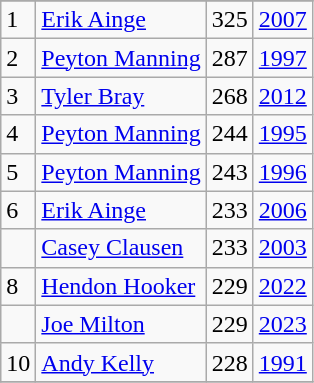<table class="wikitable">
<tr>
</tr>
<tr>
<td>1</td>
<td><a href='#'>Erik Ainge</a></td>
<td>325</td>
<td><a href='#'>2007</a></td>
</tr>
<tr>
<td>2</td>
<td><a href='#'>Peyton Manning</a></td>
<td>287</td>
<td><a href='#'>1997</a></td>
</tr>
<tr>
<td>3</td>
<td><a href='#'>Tyler Bray</a></td>
<td>268</td>
<td><a href='#'>2012</a></td>
</tr>
<tr>
<td>4</td>
<td><a href='#'>Peyton Manning</a></td>
<td>244</td>
<td><a href='#'>1995</a></td>
</tr>
<tr>
<td>5</td>
<td><a href='#'>Peyton Manning</a></td>
<td>243</td>
<td><a href='#'>1996</a></td>
</tr>
<tr>
<td>6</td>
<td><a href='#'>Erik Ainge</a></td>
<td>233</td>
<td><a href='#'>2006</a></td>
</tr>
<tr>
<td></td>
<td><a href='#'>Casey Clausen</a></td>
<td>233</td>
<td><a href='#'>2003</a></td>
</tr>
<tr>
<td>8</td>
<td><a href='#'>Hendon Hooker</a></td>
<td>229</td>
<td><a href='#'>2022</a></td>
</tr>
<tr>
<td></td>
<td><a href='#'>Joe Milton</a></td>
<td>229</td>
<td><a href='#'>2023</a></td>
</tr>
<tr>
<td>10</td>
<td><a href='#'>Andy Kelly</a></td>
<td>228</td>
<td><a href='#'>1991</a></td>
</tr>
<tr>
</tr>
</table>
